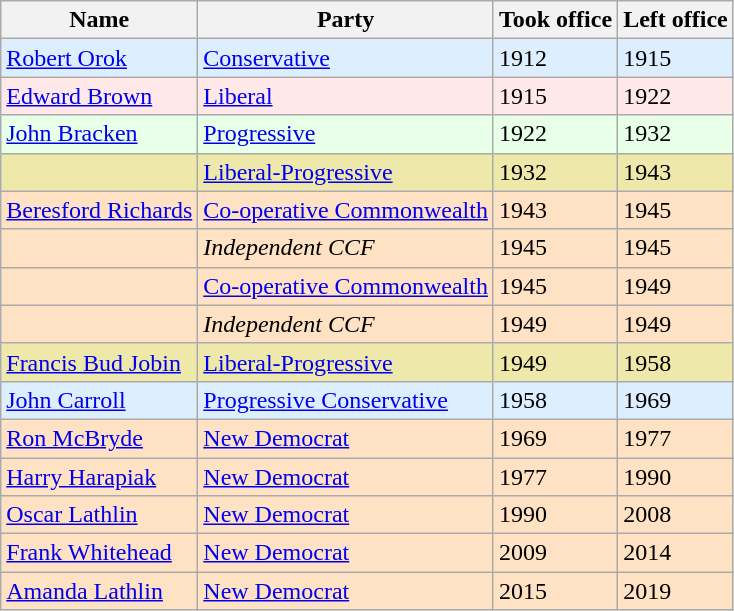<table class="wikitable">
<tr>
<th>Name</th>
<th>Party</th>
<th>Took office</th>
<th>Left office</th>
</tr>
<tr bgcolor=#DDEEFF>
<td><a href='#'>Robert Orok</a></td>
<td><a href='#'>Conservative</a></td>
<td>1912</td>
<td>1915</td>
</tr>
<tr bgcolor=#FFE8E8>
<td><a href='#'>Edward Brown</a></td>
<td><a href='#'>Liberal</a></td>
<td>1915</td>
<td>1922</td>
</tr>
<tr bgcolor=#E8FFE8>
<td><a href='#'>John Bracken</a></td>
<td><a href='#'>Progressive</a></td>
<td>1922</td>
<td>1932</td>
</tr>
<tr bgcolor=#eee8aa>
<td></td>
<td><a href='#'>Liberal-Progressive</a></td>
<td>1932</td>
<td>1943</td>
</tr>
<tr bgcolor=#FFE1C4>
<td><a href='#'>Beresford Richards</a></td>
<td><a href='#'>Co-operative Commonwealth</a></td>
<td>1943</td>
<td>1945</td>
</tr>
<tr bgcolor=#FFE1C4>
<td></td>
<td><em>Independent CCF</em></td>
<td>1945</td>
<td>1945</td>
</tr>
<tr bgcolor=#FFE1C4>
<td></td>
<td><a href='#'>Co-operative Commonwealth</a></td>
<td>1945</td>
<td>1949</td>
</tr>
<tr bgcolor=#FFE1C4>
<td></td>
<td><em>Independent CCF</em></td>
<td>1949</td>
<td>1949</td>
</tr>
<tr bgcolor=#eee8aa>
<td><a href='#'>Francis Bud Jobin</a></td>
<td><a href='#'>Liberal-Progressive</a></td>
<td>1949</td>
<td>1958</td>
</tr>
<tr bgcolor=#DDEEFF>
<td><a href='#'>John Carroll</a></td>
<td><a href='#'>Progressive Conservative</a></td>
<td>1958</td>
<td>1969</td>
</tr>
<tr bgcolor=#FFE1C4>
<td><a href='#'>Ron McBryde</a></td>
<td><a href='#'>New Democrat</a></td>
<td>1969</td>
<td>1977</td>
</tr>
<tr bgcolor=#FFE1C4>
<td><a href='#'>Harry Harapiak</a></td>
<td><a href='#'>New Democrat</a></td>
<td>1977</td>
<td>1990</td>
</tr>
<tr bgcolor=#FFE1C4>
<td><a href='#'>Oscar Lathlin</a></td>
<td><a href='#'>New Democrat</a></td>
<td>1990</td>
<td>2008</td>
</tr>
<tr bgcolor=#FFE1C4>
<td><a href='#'>Frank Whitehead</a></td>
<td><a href='#'>New Democrat</a></td>
<td>2009</td>
<td>2014</td>
</tr>
<tr bgcolor=#FFE1C4>
<td><a href='#'>Amanda Lathlin</a></td>
<td><a href='#'>New Democrat</a></td>
<td>2015</td>
<td>2019</td>
</tr>
</table>
